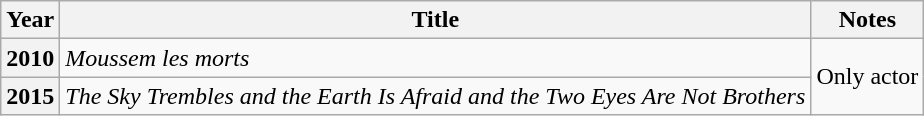<table class="wikitable">
<tr>
<th>Year</th>
<th>Title</th>
<th>Notes</th>
</tr>
<tr>
<th align="center">2010</th>
<td align="left"><em>Moussem les morts</em></td>
<td rowspan="2">Only actor</td>
</tr>
<tr>
<th align="center">2015</th>
<td align="left"><em>The Sky Trembles and the Earth Is Afraid and the Two Eyes Are Not Brothers</em></td>
</tr>
</table>
